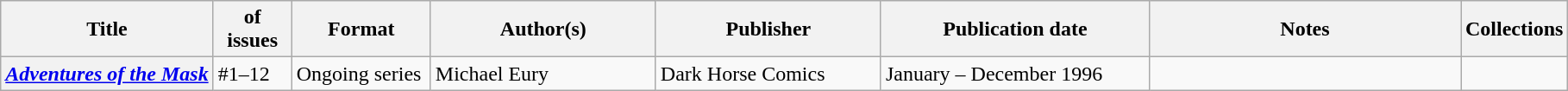<table class="wikitable">
<tr>
<th>Title</th>
<th style="width:40pt"> of issues</th>
<th style="width:75pt">Format</th>
<th style="width:125pt">Author(s)</th>
<th style="width:125pt">Publisher</th>
<th style="width:150pt">Publication date</th>
<th style="width:175pt">Notes</th>
<th>Collections</th>
</tr>
<tr>
<th><em><a href='#'>Adventures of the Mask</a></em></th>
<td>#1–12</td>
<td>Ongoing series</td>
<td>Michael Eury</td>
<td>Dark Horse Comics</td>
<td>January – December 1996</td>
<td></td>
<td></td>
</tr>
</table>
